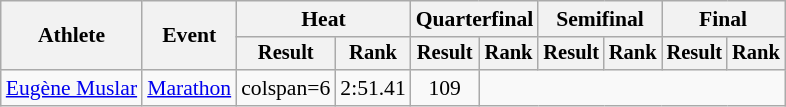<table class=wikitable style="font-size:90%">
<tr>
<th rowspan="2">Athlete</th>
<th rowspan="2">Event</th>
<th colspan="2">Heat</th>
<th colspan="2">Quarterfinal</th>
<th colspan="2">Semifinal</th>
<th colspan="2">Final</th>
</tr>
<tr style="font-size:95%">
<th>Result</th>
<th>Rank</th>
<th>Result</th>
<th>Rank</th>
<th>Result</th>
<th>Rank</th>
<th>Result</th>
<th>Rank</th>
</tr>
<tr align=center>
<td align=left><a href='#'>Eugène Muslar</a></td>
<td align=left><a href='#'>Marathon</a></td>
<td>colspan=6 </td>
<td>2:51.41</td>
<td>109</td>
</tr>
</table>
